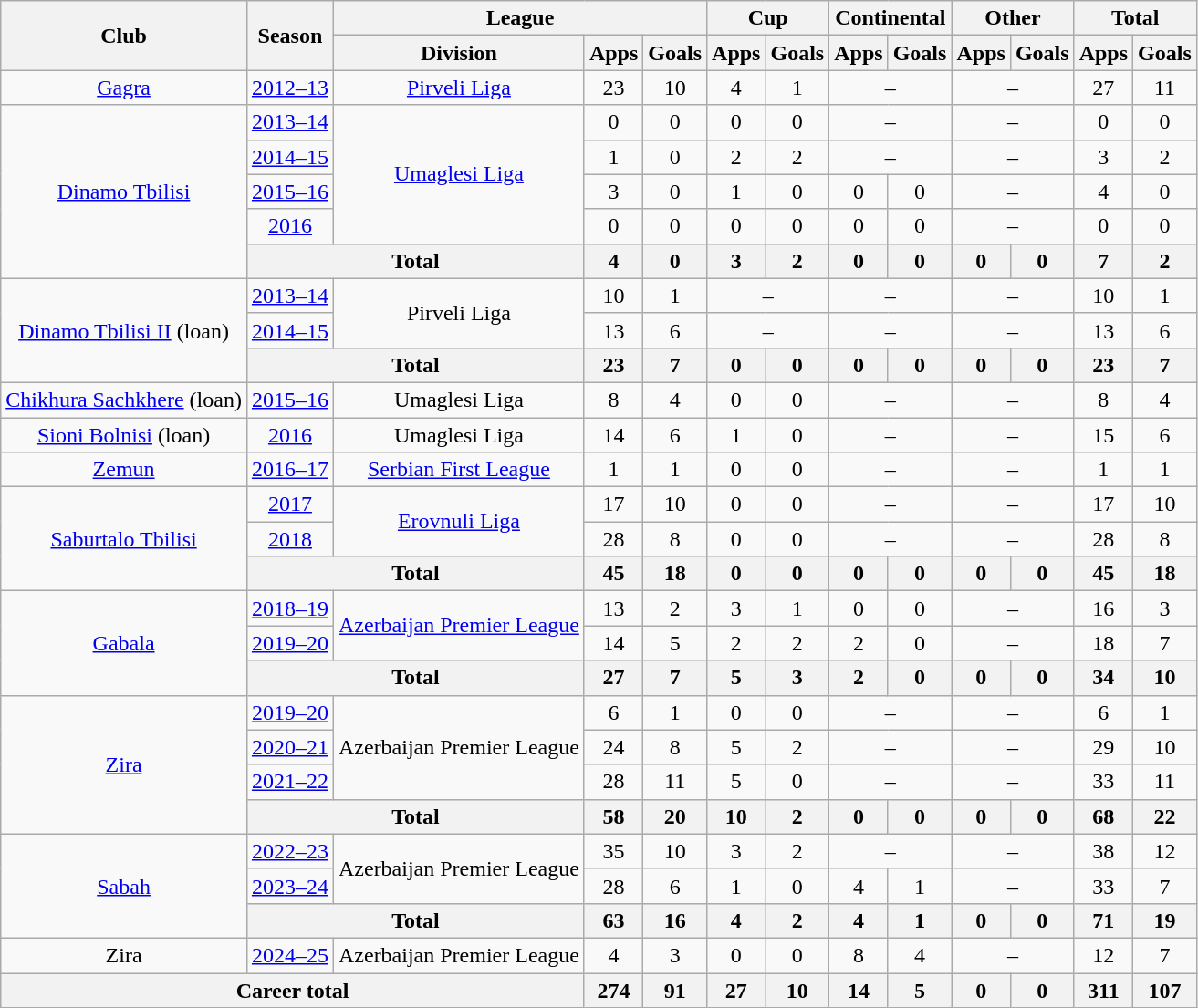<table class="wikitable" style="text-align:center">
<tr>
<th rowspan="2">Club</th>
<th rowspan="2">Season</th>
<th colspan="3">League</th>
<th colspan="2">Cup</th>
<th colspan="2">Continental</th>
<th colspan="2">Other</th>
<th colspan="2">Total</th>
</tr>
<tr>
<th>Division</th>
<th>Apps</th>
<th>Goals</th>
<th>Apps</th>
<th>Goals</th>
<th>Apps</th>
<th>Goals</th>
<th>Apps</th>
<th>Goals</th>
<th>Apps</th>
<th>Goals</th>
</tr>
<tr>
<td><a href='#'>Gagra</a></td>
<td><a href='#'>2012–13</a></td>
<td><a href='#'>Pirveli Liga</a></td>
<td>23</td>
<td>10</td>
<td>4</td>
<td>1</td>
<td colspan="2">–</td>
<td colspan="2">–</td>
<td>27</td>
<td>11</td>
</tr>
<tr>
<td rowspan="5"><a href='#'>Dinamo Tbilisi</a></td>
<td><a href='#'>2013–14</a></td>
<td rowspan="4"><a href='#'>Umaglesi Liga</a></td>
<td>0</td>
<td>0</td>
<td>0</td>
<td>0</td>
<td colspan="2">–</td>
<td colspan="2">–</td>
<td>0</td>
<td>0</td>
</tr>
<tr>
<td><a href='#'>2014–15</a></td>
<td>1</td>
<td>0</td>
<td>2</td>
<td>2</td>
<td colspan="2">–</td>
<td colspan="2">–</td>
<td>3</td>
<td>2</td>
</tr>
<tr>
<td><a href='#'>2015–16</a></td>
<td>3</td>
<td>0</td>
<td>1</td>
<td>0</td>
<td>0</td>
<td>0</td>
<td colspan="2">–</td>
<td>4</td>
<td>0</td>
</tr>
<tr>
<td><a href='#'>2016</a></td>
<td>0</td>
<td>0</td>
<td>0</td>
<td>0</td>
<td>0</td>
<td>0</td>
<td colspan="2">–</td>
<td>0</td>
<td>0</td>
</tr>
<tr>
<th colspan="2">Total</th>
<th>4</th>
<th>0</th>
<th>3</th>
<th>2</th>
<th>0</th>
<th>0</th>
<th>0</th>
<th>0</th>
<th>7</th>
<th>2</th>
</tr>
<tr>
<td rowspan="3"><a href='#'>Dinamo Tbilisi II</a> (loan)</td>
<td><a href='#'>2013–14</a></td>
<td rowspan="2">Pirveli Liga</td>
<td>10</td>
<td>1</td>
<td colspan="2">–</td>
<td colspan="2">–</td>
<td colspan="2">–</td>
<td>10</td>
<td>1</td>
</tr>
<tr>
<td><a href='#'>2014–15</a></td>
<td>13</td>
<td>6</td>
<td colspan="2">–</td>
<td colspan="2">–</td>
<td colspan="2">–</td>
<td>13</td>
<td>6</td>
</tr>
<tr>
<th colspan="2">Total</th>
<th>23</th>
<th>7</th>
<th>0</th>
<th>0</th>
<th>0</th>
<th>0</th>
<th>0</th>
<th>0</th>
<th>23</th>
<th>7</th>
</tr>
<tr>
<td><a href='#'>Chikhura Sachkhere</a> (loan)</td>
<td><a href='#'>2015–16</a></td>
<td>Umaglesi Liga</td>
<td>8</td>
<td>4</td>
<td>0</td>
<td>0</td>
<td colspan="2">–</td>
<td colspan="2">–</td>
<td>8</td>
<td>4</td>
</tr>
<tr>
<td><a href='#'>Sioni Bolnisi</a> (loan)</td>
<td><a href='#'>2016</a></td>
<td>Umaglesi Liga</td>
<td>14</td>
<td>6</td>
<td>1</td>
<td>0</td>
<td colspan="2">–</td>
<td colspan="2">–</td>
<td>15</td>
<td>6</td>
</tr>
<tr>
<td><a href='#'>Zemun</a></td>
<td><a href='#'>2016–17</a></td>
<td><a href='#'>Serbian First League</a></td>
<td>1</td>
<td>1</td>
<td>0</td>
<td>0</td>
<td colspan="2">–</td>
<td colspan="2">–</td>
<td>1</td>
<td>1</td>
</tr>
<tr>
<td rowspan="3"><a href='#'>Saburtalo Tbilisi</a></td>
<td><a href='#'>2017</a></td>
<td rowspan="2"><a href='#'>Erovnuli Liga</a></td>
<td>17</td>
<td>10</td>
<td>0</td>
<td>0</td>
<td colspan="2">–</td>
<td colspan="2">–</td>
<td>17</td>
<td>10</td>
</tr>
<tr>
<td><a href='#'>2018</a></td>
<td>28</td>
<td>8</td>
<td>0</td>
<td>0</td>
<td colspan="2">–</td>
<td colspan="2">–</td>
<td>28</td>
<td>8</td>
</tr>
<tr>
<th colspan="2">Total</th>
<th>45</th>
<th>18</th>
<th>0</th>
<th>0</th>
<th>0</th>
<th>0</th>
<th>0</th>
<th>0</th>
<th>45</th>
<th>18</th>
</tr>
<tr>
<td rowspan="3"><a href='#'>Gabala</a></td>
<td><a href='#'>2018–19</a></td>
<td rowspan="2"><a href='#'>Azerbaijan Premier League</a></td>
<td>13</td>
<td>2</td>
<td>3</td>
<td>1</td>
<td>0</td>
<td>0</td>
<td colspan="2">–</td>
<td>16</td>
<td>3</td>
</tr>
<tr>
<td><a href='#'>2019–20</a></td>
<td>14</td>
<td>5</td>
<td>2</td>
<td>2</td>
<td>2</td>
<td>0</td>
<td colspan="2">–</td>
<td>18</td>
<td>7</td>
</tr>
<tr>
<th colspan="2">Total</th>
<th>27</th>
<th>7</th>
<th>5</th>
<th>3</th>
<th>2</th>
<th>0</th>
<th>0</th>
<th>0</th>
<th>34</th>
<th>10</th>
</tr>
<tr>
<td rowspan="4"><a href='#'>Zira</a></td>
<td><a href='#'>2019–20</a></td>
<td rowspan="3">Azerbaijan Premier League</td>
<td>6</td>
<td>1</td>
<td>0</td>
<td>0</td>
<td colspan="2">–</td>
<td colspan="2">–</td>
<td>6</td>
<td>1</td>
</tr>
<tr>
<td><a href='#'>2020–21</a></td>
<td>24</td>
<td>8</td>
<td>5</td>
<td>2</td>
<td colspan="2">–</td>
<td colspan="2">–</td>
<td>29</td>
<td>10</td>
</tr>
<tr>
<td><a href='#'>2021–22</a></td>
<td>28</td>
<td>11</td>
<td>5</td>
<td>0</td>
<td colspan="2">–</td>
<td colspan="2">–</td>
<td>33</td>
<td>11</td>
</tr>
<tr>
<th colspan="2">Total</th>
<th>58</th>
<th>20</th>
<th>10</th>
<th>2</th>
<th>0</th>
<th>0</th>
<th>0</th>
<th>0</th>
<th>68</th>
<th>22</th>
</tr>
<tr>
<td rowspan="3"><a href='#'>Sabah</a></td>
<td><a href='#'>2022–23</a></td>
<td rowspan="2">Azerbaijan Premier League</td>
<td>35</td>
<td>10</td>
<td>3</td>
<td>2</td>
<td colspan="2">–</td>
<td colspan="2">–</td>
<td>38</td>
<td>12</td>
</tr>
<tr>
<td><a href='#'>2023–24</a></td>
<td>28</td>
<td>6</td>
<td>1</td>
<td>0</td>
<td>4</td>
<td>1</td>
<td colspan="2">–</td>
<td>33</td>
<td>7</td>
</tr>
<tr>
<th colspan="2">Total</th>
<th>63</th>
<th>16</th>
<th>4</th>
<th>2</th>
<th>4</th>
<th>1</th>
<th>0</th>
<th>0</th>
<th>71</th>
<th>19</th>
</tr>
<tr>
<td>Zira</td>
<td><a href='#'>2024–25</a></td>
<td>Azerbaijan Premier League</td>
<td>4</td>
<td>3</td>
<td>0</td>
<td>0</td>
<td>8</td>
<td>4</td>
<td colspan="2">–</td>
<td>12</td>
<td>7</td>
</tr>
<tr>
<th colspan="3">Career total</th>
<th>274</th>
<th>91</th>
<th>27</th>
<th>10</th>
<th>14</th>
<th>5</th>
<th>0</th>
<th>0</th>
<th>311</th>
<th>107</th>
</tr>
</table>
